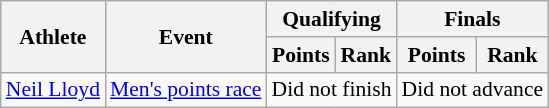<table class=wikitable style="font-size:90%">
<tr>
<th rowspan="2">Athlete</th>
<th rowspan="2">Event</th>
<th colspan="2">Qualifying</th>
<th colspan="2">Finals</th>
</tr>
<tr>
<th>Points</th>
<th>Rank</th>
<th>Points</th>
<th>Rank</th>
</tr>
<tr>
<td><a href='#'>Neil Lloyd</a></td>
<td><a href='#'>Men's points race</a></td>
<td align=center colspan=2>Did not finish</td>
<td colspan=2 align=center>Did not advance</td>
</tr>
</table>
